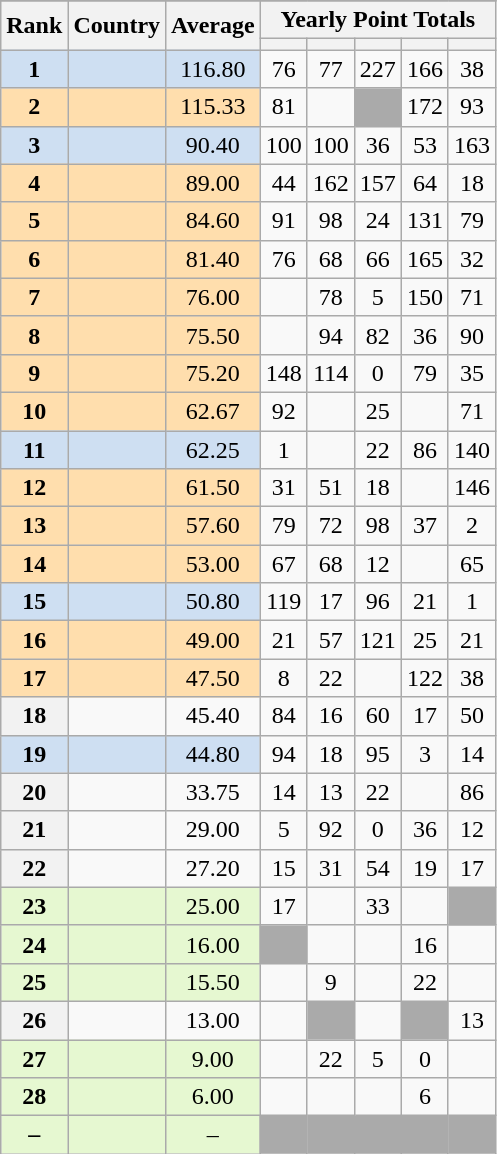<table class="sortable wikitable plainrowheaders sticky-header-multi" style="text-align:center;">
<tr>
</tr>
<tr>
<th scope="col" rowspan="2" data-sort-type="number">Rank</th>
<th scope="col" rowspan="2">Country</th>
<th rowspan="2" scope="col" data-sort-type="number">Average</th>
<th scope="colgroup" colspan="5">Yearly Point Totals</th>
</tr>
<tr>
<th scope="col" data-sort-type="number"></th>
<th scope="col" data-sort-type="number"></th>
<th scope="col" data-sort-type="number"></th>
<th scope="col" data-sort-type="number"></th>
<th scope="col" data-sort-type="number"></th>
</tr>
<tr>
<th scope="row" style="background:#CEDFF2; text-align:center;">1</th>
<td style="background:#CEDFF2; text-align:left;"></td>
<td style="background:#CEDFF2;">116.80</td>
<td>76</td>
<td>77</td>
<td>227</td>
<td>166</td>
<td>38</td>
</tr>
<tr>
<th scope="row" style="background:#FFDEAD; text-align:center;">2</th>
<td style="background:#FFDEAD; text-align:left;"></td>
<td style="background:#FFDEAD;">115.33</td>
<td>81</td>
<td></td>
<td bgcolor="#AAAAAA"></td>
<td>172</td>
<td>93</td>
</tr>
<tr>
<th scope="row" style="background:#CEDFF2; text-align:center;">3</th>
<td style="background:#CEDFF2; text-align:left;"></td>
<td style="background:#CEDFF2;">90.40</td>
<td>100</td>
<td>100</td>
<td>36</td>
<td>53</td>
<td>163</td>
</tr>
<tr>
<th scope="row" style="background:#FFDEAD; text-align:center;">4</th>
<td style="background:#FFDEAD; text-align:left;"></td>
<td style="background:#FFDEAD;">89.00</td>
<td>44</td>
<td>162</td>
<td>157</td>
<td>64</td>
<td>18</td>
</tr>
<tr>
<th scope="row" style="background:#FFDEAD; text-align:center;">5</th>
<td style="background:#FFDEAD; text-align:left;"></td>
<td style="background:#FFDEAD;">84.60</td>
<td>91</td>
<td>98</td>
<td>24</td>
<td>131</td>
<td>79</td>
</tr>
<tr>
<th scope="row" style="background:#FFDEAD; text-align:center;">6</th>
<td style="background:#FFDEAD; text-align:left;"></td>
<td style="background:#FFDEAD;">81.40</td>
<td>76</td>
<td>68</td>
<td>66</td>
<td>165</td>
<td>32</td>
</tr>
<tr>
<th scope="row" style="background:#FFDEAD; text-align:center;">7</th>
<td style="background:#FFDEAD; text-align:left;"></td>
<td style="background:#FFDEAD;">76.00</td>
<td></td>
<td>78</td>
<td>5</td>
<td>150</td>
<td>71</td>
</tr>
<tr>
<th scope="row" style="background:#FFDEAD; text-align:center;">8</th>
<td style="background:#FFDEAD; text-align:left;"></td>
<td style="background:#FFDEAD;">75.50</td>
<td></td>
<td>94</td>
<td>82</td>
<td>36</td>
<td>90</td>
</tr>
<tr>
<th scope="row" style="background:#FFDEAD; text-align:center;">9</th>
<td style="background:#FFDEAD; text-align:left;"></td>
<td style="background:#FFDEAD;">75.20</td>
<td>148</td>
<td>114</td>
<td>0</td>
<td>79</td>
<td>35</td>
</tr>
<tr>
<th scope="row" style="background:#FFDEAD; text-align:center;">10</th>
<td style="background:#FFDEAD; text-align:left;"></td>
<td style="background:#FFDEAD;">62.67</td>
<td>92</td>
<td></td>
<td>25</td>
<td></td>
<td>71</td>
</tr>
<tr>
<th scope="row" style="background:#CEDFF2; text-align:center;">11</th>
<td style="background:#CEDFF2; text-align:left;"></td>
<td style="background:#CEDFF2;">62.25</td>
<td>1</td>
<td></td>
<td>22</td>
<td>86</td>
<td>140</td>
</tr>
<tr>
<th scope="row" style="background:#FFDEAD; text-align:center;">12</th>
<td style="background:#FFDEAD; text-align:left;"></td>
<td style="background:#FFDEAD;">61.50</td>
<td>31</td>
<td>51</td>
<td>18</td>
<td></td>
<td>146</td>
</tr>
<tr>
<th scope="row" style="background:#FFDEAD; text-align:center;">13</th>
<td style="background:#FFDEAD; text-align:left;"></td>
<td style="background:#FFDEAD;">57.60</td>
<td>79</td>
<td>72</td>
<td>98</td>
<td>37</td>
<td>2</td>
</tr>
<tr>
<th scope="row" style="background:#FFDEAD; text-align:center;">14</th>
<td style="background:#FFDEAD; text-align:left;"></td>
<td style="background:#FFDEAD;">53.00</td>
<td>67</td>
<td>68</td>
<td>12</td>
<td></td>
<td>65</td>
</tr>
<tr>
<th scope="row" style="background:#CEDFF2; text-align:center;">15</th>
<td style="background:#CEDFF2; text-align:left;"></td>
<td style="background:#CEDFF2;">50.80</td>
<td>119</td>
<td>17</td>
<td>96</td>
<td>21</td>
<td>1</td>
</tr>
<tr>
<th scope="row" style="background:#FFDEAD; text-align:center;">16</th>
<td style="background:#FFDEAD; text-align:left;"></td>
<td style="background:#FFDEAD;">49.00</td>
<td>21</td>
<td>57</td>
<td>121</td>
<td>25</td>
<td>21</td>
</tr>
<tr>
<th scope="row" style="background:#FFDEAD; text-align:center;">17</th>
<td style="background:#FFDEAD; text-align:left;"></td>
<td style="background:#FFDEAD;">47.50</td>
<td>8</td>
<td>22</td>
<td></td>
<td>122</td>
<td>38</td>
</tr>
<tr>
<th scope="row" style="text-align:center;">18</th>
<td style="text-align:left;"></td>
<td>45.40</td>
<td>84</td>
<td>16</td>
<td>60</td>
<td>17</td>
<td>50</td>
</tr>
<tr>
<th scope="row" style="background:#CEDFF2; text-align:center;">19</th>
<td style="background:#CEDFF2; text-align:left;"></td>
<td style="background:#CEDFF2;">44.80</td>
<td>94</td>
<td>18</td>
<td>95</td>
<td>3</td>
<td>14</td>
</tr>
<tr>
<th scope="row" style="text-align:center;">20</th>
<td style="text-align:left;"></td>
<td>33.75</td>
<td>14</td>
<td>13</td>
<td>22</td>
<td></td>
<td>86</td>
</tr>
<tr>
<th scope="row" style="text-align:center;">21</th>
<td style="text-align:left;"></td>
<td>29.00</td>
<td>5</td>
<td>92</td>
<td>0</td>
<td>36</td>
<td>12</td>
</tr>
<tr>
<th scope="row" style="text-align:center;">22</th>
<td style="text-align:left;"></td>
<td>27.20</td>
<td>15</td>
<td>31</td>
<td>54</td>
<td>19</td>
<td>17</td>
</tr>
<tr>
<th scope="row" style="background:#E6F8D1; text-align:center;">23</th>
<td style="background:#E6F8D1; text-align:left;"></td>
<td style="background:#E6F8D1;">25.00</td>
<td>17</td>
<td></td>
<td>33</td>
<td></td>
<td bgcolor="#AAAAAA"></td>
</tr>
<tr>
<th scope="row" style="background:#E6F8D1; text-align:center;">24</th>
<td style="background:#E6F8D1; text-align:left;"></td>
<td style="background:#E6F8D1;">16.00</td>
<td bgcolor="#AAAAAA"></td>
<td></td>
<td></td>
<td>16</td>
<td></td>
</tr>
<tr>
<th scope="row" style="background:#E6F8D1; text-align:center;">25</th>
<td style="background:#E6F8D1; text-align:left;"></td>
<td style="background:#E6F8D1;">15.50</td>
<td></td>
<td>9</td>
<td></td>
<td>22</td>
<td></td>
</tr>
<tr>
<th scope="row" style="text-align:center;">26</th>
<td style="text-align:left;"></td>
<td>13.00</td>
<td></td>
<td bgcolor="#AAAAAA"></td>
<td></td>
<td bgcolor="#AAAAAA"></td>
<td>13</td>
</tr>
<tr>
<th scope="row" style="background:#E6F8D1; text-align:center;">27</th>
<td style="background:#E6F8D1; text-align:left;"></td>
<td style="background:#E6F8D1;">9.00</td>
<td></td>
<td>22</td>
<td>5</td>
<td>0</td>
<td></td>
</tr>
<tr>
<th scope="row" style="background:#E6F8D1; text-align:center;">28</th>
<td style="background:#E6F8D1; text-align:left;"></td>
<td style="background:#E6F8D1;">6.00</td>
<td></td>
<td></td>
<td></td>
<td>6</td>
<td></td>
</tr>
<tr>
<th scope="row" style="background:#E6F8D1; text-align:center;">–</th>
<td style="background:#E6F8D1; text-align:left;"></td>
<td style="background:#E6F8D1;" data-sort-value="0">–</td>
<td bgcolor="#AAAAAA"></td>
<td bgcolor="#AAAAAA"></td>
<td bgcolor="#AAAAAA"></td>
<td bgcolor="#AAAAAA"></td>
<td bgcolor="#AAAAAA"></td>
</tr>
</table>
